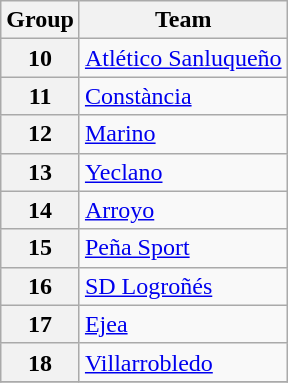<table class="wikitable">
<tr>
<th>Group</th>
<th>Team</th>
</tr>
<tr>
<th>10</th>
<td><a href='#'>Atlético Sanluqueño</a></td>
</tr>
<tr>
<th>11</th>
<td><a href='#'>Constància</a></td>
</tr>
<tr>
<th>12</th>
<td><a href='#'>Marino</a></td>
</tr>
<tr>
<th>13</th>
<td><a href='#'>Yeclano</a></td>
</tr>
<tr>
<th>14</th>
<td><a href='#'>Arroyo</a></td>
</tr>
<tr>
<th>15</th>
<td><a href='#'>Peña Sport</a></td>
</tr>
<tr>
<th>16</th>
<td><a href='#'>SD Logroñés</a></td>
</tr>
<tr>
<th>17</th>
<td><a href='#'>Ejea</a></td>
</tr>
<tr>
<th>18</th>
<td><a href='#'>Villarrobledo</a></td>
</tr>
<tr>
</tr>
</table>
